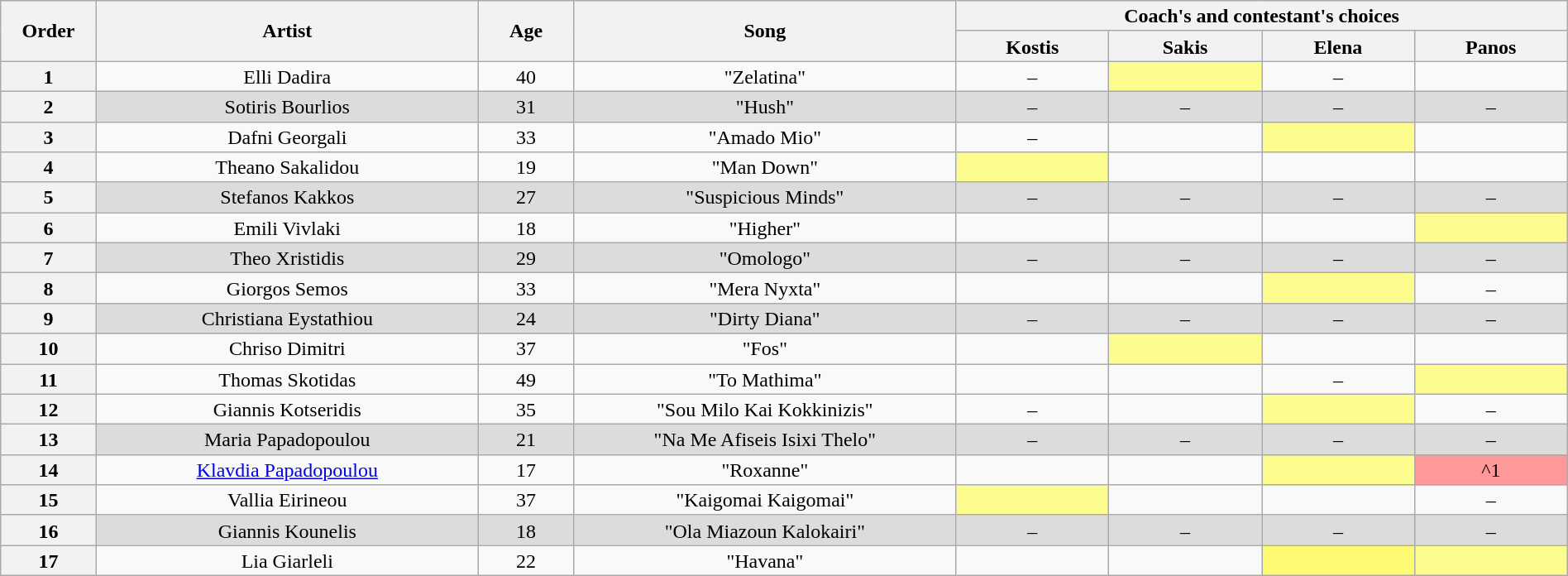<table class="wikitable" style="text-align:center; line-height:17px; width:100%;">
<tr>
<th scope="col" rowspan="2" width="05%">Order</th>
<th scope="col" rowspan="2" width="20%">Artist</th>
<th scope="col" rowspan="2" width="05%">Age</th>
<th scope="col" rowspan="2" width="20%">Song</th>
<th scope="col" colspan="4" width="32%">Coach's and contestant's choices</th>
</tr>
<tr>
<th width="08%">Kostis</th>
<th width="08%">Sakis</th>
<th width="08%">Elena</th>
<th width="08%">Panos</th>
</tr>
<tr>
<th>1</th>
<td>Elli Dadira</td>
<td>40</td>
<td>"Zelatina"</td>
<td>–</td>
<td style="background: #fdfc8f;"></td>
<td>–</td>
<td></td>
</tr>
<tr style="background: #DCDCDC;" |>
<th>2</th>
<td>Sotiris Bourlios</td>
<td>31</td>
<td>"Hush"</td>
<td>–</td>
<td>–</td>
<td>–</td>
<td>–</td>
</tr>
<tr>
<th>3</th>
<td>Dafni Georgali</td>
<td>33</td>
<td>"Amado Mio"</td>
<td>–</td>
<td></td>
<td style="background: #fdfc8f;"></td>
<td></td>
</tr>
<tr>
<th>4</th>
<td>Theano Sakalidou</td>
<td>19</td>
<td>"Man Down"</td>
<td style="background: #fdfc8f;"></td>
<td></td>
<td></td>
<td></td>
</tr>
<tr style="background: #DCDCDC;" |>
<th>5</th>
<td>Stefanos Kakkos</td>
<td>27</td>
<td>"Suspicious Minds"</td>
<td>–</td>
<td>–</td>
<td>–</td>
<td>–</td>
</tr>
<tr>
<th>6</th>
<td>Emili Vivlaki</td>
<td>18</td>
<td>"Higher"</td>
<td></td>
<td></td>
<td></td>
<td style="background: #fdfc8f;"></td>
</tr>
<tr style="background: #DCDCDC;" |>
<th>7</th>
<td>Theo Xristidis</td>
<td>29</td>
<td>"Omologo"</td>
<td>–</td>
<td>–</td>
<td>–</td>
<td>–</td>
</tr>
<tr>
<th>8</th>
<td>Giorgos Semos</td>
<td>33</td>
<td>"Mera Nyxta"</td>
<td></td>
<td></td>
<td style="background: #fdfc8f;"></td>
<td>–</td>
</tr>
<tr style="background: #DCDCDC;" |>
<th>9</th>
<td>Christiana Eystathiou</td>
<td>24</td>
<td>"Dirty Diana"</td>
<td>–</td>
<td>–</td>
<td>–</td>
<td>–</td>
</tr>
<tr>
<th>10</th>
<td>Chriso Dimitri</td>
<td>37</td>
<td>"Fos"</td>
<td></td>
<td style="background: #fdfc8f;"></td>
<td></td>
<td></td>
</tr>
<tr>
<th>11</th>
<td>Thomas Skotidas</td>
<td>49</td>
<td>"To Mathima"</td>
<td></td>
<td></td>
<td>–</td>
<td style="background: #fdfc8f;"></td>
</tr>
<tr>
<th>12</th>
<td>Giannis Kotseridis</td>
<td>35</td>
<td>"Sou Milo Kai Kokkinizis"</td>
<td>–</td>
<td></td>
<td style="background: #fdfc8f;"></td>
<td>–</td>
</tr>
<tr style="background: #DCDCDC;" |>
<th>13</th>
<td>Maria Papadopoulou</td>
<td>21</td>
<td>"Na Me Afiseis Isixi Thelo"</td>
<td>–</td>
<td>–</td>
<td>–</td>
<td>–</td>
</tr>
<tr>
<th>14</th>
<td><a href='#'>Klavdia Papadopoulou</a></td>
<td>17</td>
<td>"Roxanne"</td>
<td></td>
<td></td>
<td style="background: #fdfc8f;"></td>
<td bgcolor="#ff9999"><strong></strong> ^1</td>
</tr>
<tr>
<th>15</th>
<td>Vallia Eirineou</td>
<td>37</td>
<td>"Kaigomai Kaigomai"</td>
<td style="background: #fdfc8f;"></td>
<td></td>
<td></td>
<td>–</td>
</tr>
<tr style="background: #DCDCDC;" |>
<th>16</th>
<td>Giannis Kounelis</td>
<td>18</td>
<td>"Ola Miazoun Kalokairi"</td>
<td>–</td>
<td>–</td>
<td>–</td>
<td>–</td>
</tr>
<tr>
<th>17</th>
<td>Lia Giarleli</td>
<td>22</td>
<td>"Havana"</td>
<td></td>
<td></td>
<td bgcolor="#fffa73"><strong></strong></td>
<td style="background: #fdfc8f"></td>
</tr>
</table>
